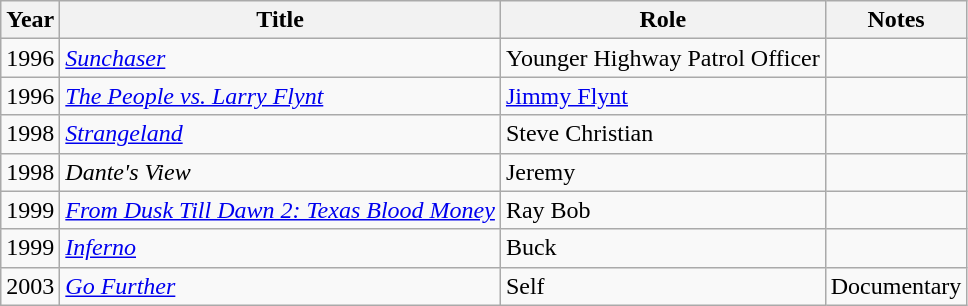<table class="wikitable sortable">
<tr>
<th>Year</th>
<th>Title</th>
<th>Role</th>
<th>Notes</th>
</tr>
<tr>
<td>1996</td>
<td><em><a href='#'>Sunchaser</a></em></td>
<td>Younger Highway Patrol Officer</td>
<td></td>
</tr>
<tr>
<td>1996</td>
<td><em><a href='#'>The People vs. Larry Flynt</a></em></td>
<td><a href='#'>Jimmy Flynt</a></td>
<td></td>
</tr>
<tr>
<td>1998</td>
<td><a href='#'><em>Strangeland</em></a></td>
<td>Steve Christian</td>
<td></td>
</tr>
<tr>
<td>1998</td>
<td><em>Dante's View</em></td>
<td>Jeremy</td>
<td></td>
</tr>
<tr>
<td>1999</td>
<td><em><a href='#'>From Dusk Till Dawn 2: Texas Blood Money</a></em></td>
<td>Ray Bob</td>
<td></td>
</tr>
<tr>
<td>1999</td>
<td><a href='#'><em>Inferno</em></a></td>
<td>Buck</td>
<td></td>
</tr>
<tr>
<td>2003</td>
<td><em><a href='#'>Go Further</a></em></td>
<td>Self</td>
<td>Documentary</td>
</tr>
</table>
